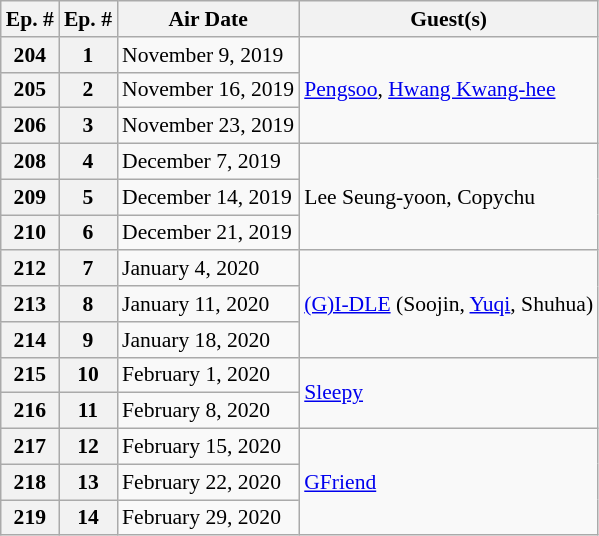<table class="wikitable" style = "font-size: 90%;">
<tr>
<th>Ep. #</th>
<th>Ep. #</th>
<th>Air Date</th>
<th>Guest(s)</th>
</tr>
<tr>
<th>204</th>
<th>1</th>
<td>November 9, 2019</td>
<td rowspan="3"><a href='#'>Pengsoo</a>, <a href='#'>Hwang Kwang-hee</a></td>
</tr>
<tr>
<th>205</th>
<th>2</th>
<td>November 16, 2019</td>
</tr>
<tr>
<th>206</th>
<th>3</th>
<td>November 23, 2019</td>
</tr>
<tr>
<th>208</th>
<th>4</th>
<td>December 7, 2019</td>
<td rowspan="3">Lee Seung-yoon, Copychu</td>
</tr>
<tr>
<th>209</th>
<th>5</th>
<td>December 14, 2019</td>
</tr>
<tr>
<th>210</th>
<th>6</th>
<td>December 21, 2019</td>
</tr>
<tr>
<th>212</th>
<th>7</th>
<td>January 4, 2020</td>
<td rowspan="3"><a href='#'>(G)I-DLE</a> (Soojin, <a href='#'>Yuqi</a>, Shuhua)</td>
</tr>
<tr>
<th>213</th>
<th>8</th>
<td>January 11, 2020</td>
</tr>
<tr>
<th>214</th>
<th>9</th>
<td>January 18, 2020</td>
</tr>
<tr>
<th>215</th>
<th>10</th>
<td>February 1, 2020</td>
<td rowspan="2"><a href='#'>Sleepy</a></td>
</tr>
<tr>
<th>216</th>
<th>11</th>
<td>February 8, 2020</td>
</tr>
<tr>
<th>217</th>
<th>12</th>
<td>February 15, 2020</td>
<td rowspan="3"><a href='#'>GFriend</a></td>
</tr>
<tr>
<th>218</th>
<th>13</th>
<td>February 22, 2020</td>
</tr>
<tr>
<th>219</th>
<th>14</th>
<td>February 29, 2020</td>
</tr>
</table>
